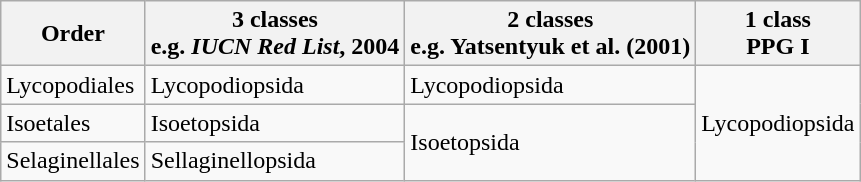<table class="wikitable">
<tr>
<th>Order</th>
<th>3 classes<br>e.g. <em>IUCN Red List</em>, 2004</th>
<th>2 classes<br>e.g. Yatsentyuk et al. (2001)</th>
<th>1 class<br>PPG I</th>
</tr>
<tr>
<td>Lycopodiales</td>
<td>Lycopodiopsida</td>
<td>Lycopodiopsida</td>
<td rowspan=3>Lycopodiopsida</td>
</tr>
<tr>
<td>Isoetales</td>
<td>Isoetopsida</td>
<td rowspan=2>Isoetopsida</td>
</tr>
<tr>
<td>Selaginellales</td>
<td>Sellaginellopsida</td>
</tr>
</table>
